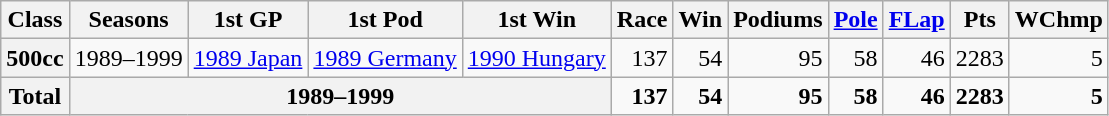<table class="wikitable" style="text-align:right">
<tr>
<th>Class</th>
<th>Seasons</th>
<th>1st GP</th>
<th>1st Pod</th>
<th>1st Win</th>
<th>Race</th>
<th>Win</th>
<th>Podiums</th>
<th><a href='#'>Pole</a></th>
<th><a href='#'>FLap</a></th>
<th>Pts</th>
<th>WChmp</th>
</tr>
<tr>
<th>500cc</th>
<td>1989–1999</td>
<td style="text-align:left;"><a href='#'>1989 Japan</a></td>
<td style="text-align:left;"><a href='#'>1989 Germany</a></td>
<td style="text-align:left;"><a href='#'>1990 Hungary</a></td>
<td>137</td>
<td>54</td>
<td>95</td>
<td>58</td>
<td>46</td>
<td>2283</td>
<td>5</td>
</tr>
<tr>
<th>Total</th>
<th colspan=4>1989–1999</th>
<td><strong>137</strong></td>
<td><strong>54</strong></td>
<td><strong>95</strong></td>
<td><strong>58</strong></td>
<td><strong>46</strong></td>
<td><strong>2283</strong></td>
<td><strong>5</strong></td>
</tr>
</table>
